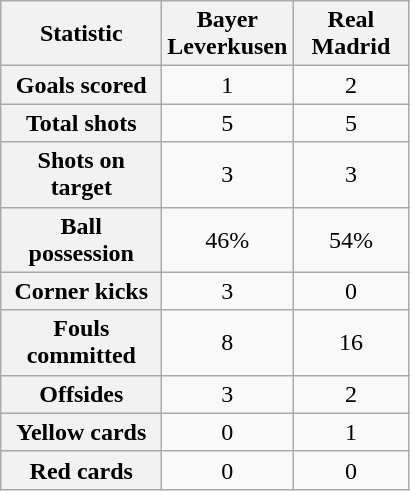<table class="wikitable plainrowheaders" style="text-align:center">
<tr>
<th scope="col" style="width:100px">Statistic</th>
<th scope="col" style="width:70px">Bayer Leverkusen</th>
<th scope="col" style="width:70px">Real Madrid</th>
</tr>
<tr>
<th scope=row>Goals scored</th>
<td>1</td>
<td>2</td>
</tr>
<tr>
<th scope=row>Total shots</th>
<td>5</td>
<td>5</td>
</tr>
<tr>
<th scope=row>Shots on target</th>
<td>3</td>
<td>3</td>
</tr>
<tr>
<th scope=row>Ball possession</th>
<td>46%</td>
<td>54%</td>
</tr>
<tr>
<th scope=row>Corner kicks</th>
<td>3</td>
<td>0</td>
</tr>
<tr>
<th scope=row>Fouls committed</th>
<td>8</td>
<td>16</td>
</tr>
<tr>
<th scope=row>Offsides</th>
<td>3</td>
<td>2</td>
</tr>
<tr>
<th scope=row>Yellow cards</th>
<td>0</td>
<td>1</td>
</tr>
<tr>
<th scope=row>Red cards</th>
<td>0</td>
<td>0</td>
</tr>
</table>
